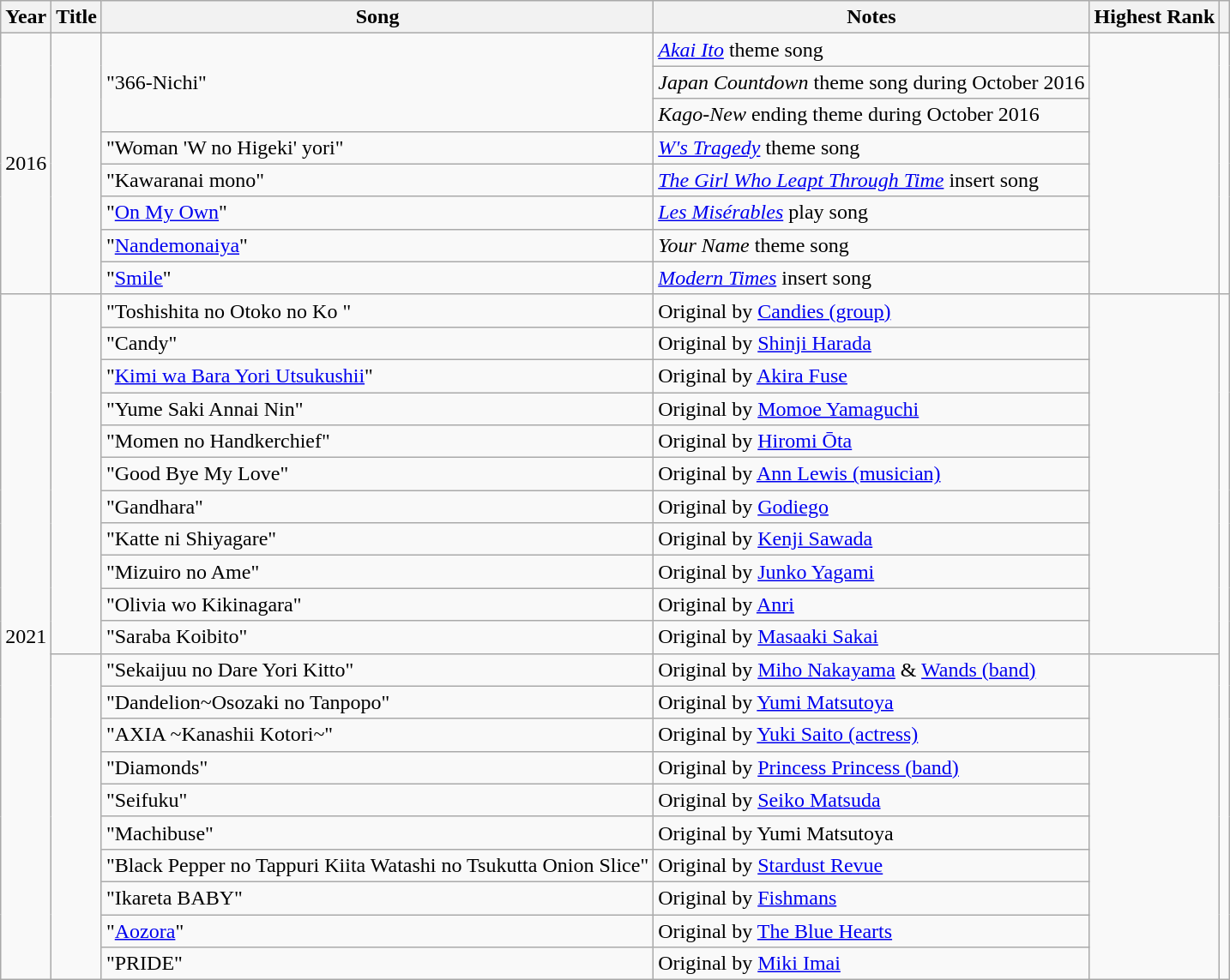<table class="wikitable">
<tr>
<th>Year</th>
<th>Title</th>
<th>Song</th>
<th>Notes</th>
<th>Highest Rank</th>
<th></th>
</tr>
<tr>
<td rowspan="8">2016</td>
<td rowspan="8"></td>
<td rowspan="3">"366-Nichi"</td>
<td><em><a href='#'>Akai Ito</a></em> theme song</td>
<td rowspan="8"></td>
<td rowspan="8"></td>
</tr>
<tr>
<td><em>Japan Countdown</em> theme song during October 2016</td>
</tr>
<tr>
<td><em>Kago-New</em> ending theme during October 2016</td>
</tr>
<tr>
<td>"Woman 'W no Higeki' yori"</td>
<td><em><a href='#'>W's Tragedy</a></em> theme song</td>
</tr>
<tr>
<td>"Kawaranai mono"</td>
<td><em><a href='#'>The Girl Who Leapt Through Time</a></em> insert song</td>
</tr>
<tr>
<td>"<a href='#'>On My Own</a>"</td>
<td><em><a href='#'>Les Misérables</a></em> play song</td>
</tr>
<tr>
<td>"<a href='#'>Nandemonaiya</a>"</td>
<td><em>Your Name</em> theme song</td>
</tr>
<tr>
<td>"<a href='#'>Smile</a>"</td>
<td><em><a href='#'>Modern Times</a></em> insert song</td>
</tr>
<tr>
<td rowspan="21">2021</td>
<td rowspan="11"></td>
<td>"Toshishita no Otoko no Ko "</td>
<td>Original by <a href='#'>Candies (group)</a></td>
<td rowspan="11"></td>
<td rowspan="21"></td>
</tr>
<tr>
<td>"Candy"</td>
<td>Original by <a href='#'>Shinji Harada</a></td>
</tr>
<tr>
<td>"<a href='#'>Kimi wa Bara Yori Utsukushii</a>"</td>
<td>Original by <a href='#'>Akira Fuse</a></td>
</tr>
<tr>
<td>"Yume Saki Annai Nin"</td>
<td>Original by <a href='#'>Momoe Yamaguchi</a></td>
</tr>
<tr>
<td>"Momen no Handkerchief"</td>
<td>Original by <a href='#'>Hiromi Ōta</a></td>
</tr>
<tr>
<td>"Good Bye My Love"</td>
<td>Original by <a href='#'>Ann Lewis (musician)</a></td>
</tr>
<tr>
<td>"Gandhara"</td>
<td>Original by <a href='#'>Godiego</a></td>
</tr>
<tr>
<td>"Katte ni Shiyagare"</td>
<td>Original by <a href='#'>Kenji Sawada</a></td>
</tr>
<tr>
<td>"Mizuiro no Ame"</td>
<td>Original by <a href='#'>Junko Yagami</a></td>
</tr>
<tr>
<td>"Olivia wo Kikinagara"</td>
<td>Original by <a href='#'>Anri</a></td>
</tr>
<tr>
<td>"Saraba Koibito"</td>
<td>Original by <a href='#'>Masaaki Sakai</a></td>
</tr>
<tr>
<td rowspan="10"></td>
<td>"Sekaijuu no Dare Yori Kitto"</td>
<td>Original by <a href='#'>Miho Nakayama</a> & <a href='#'>Wands (band)</a></td>
<td rowspan="10"></td>
</tr>
<tr>
<td>"Dandelion~Osozaki no Tanpopo"</td>
<td>Original by <a href='#'>Yumi Matsutoya</a></td>
</tr>
<tr>
<td>"AXIA ~Kanashii Kotori~"</td>
<td>Original by <a href='#'>Yuki Saito (actress)</a></td>
</tr>
<tr>
<td>"Diamonds"</td>
<td>Original by <a href='#'>Princess Princess (band)</a></td>
</tr>
<tr>
<td>"Seifuku"</td>
<td>Original by <a href='#'>Seiko Matsuda</a></td>
</tr>
<tr>
<td>"Machibuse"</td>
<td>Original by Yumi Matsutoya</td>
</tr>
<tr>
<td>"Black Pepper no Tappuri Kiita Watashi no Tsukutta Onion Slice"</td>
<td>Original by <a href='#'>Stardust Revue</a></td>
</tr>
<tr>
<td>"Ikareta BABY"</td>
<td>Original by <a href='#'>Fishmans</a></td>
</tr>
<tr>
<td>"<a href='#'>Aozora</a>"</td>
<td>Original by <a href='#'>The Blue Hearts</a></td>
</tr>
<tr>
<td>"PRIDE"</td>
<td>Original by <a href='#'>Miki Imai</a></td>
</tr>
</table>
